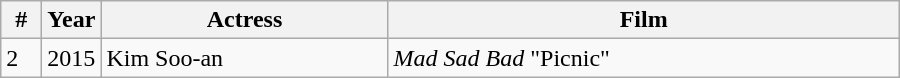<table class="wikitable" style="width:600px">
<tr>
<th width=20>#</th>
<th width=30>Year</th>
<th>Actress</th>
<th>Film</th>
</tr>
<tr>
<td>2</td>
<td>2015</td>
<td>Kim Soo-an</td>
<td><em>Mad Sad Bad</em> "Picnic"</td>
</tr>
</table>
